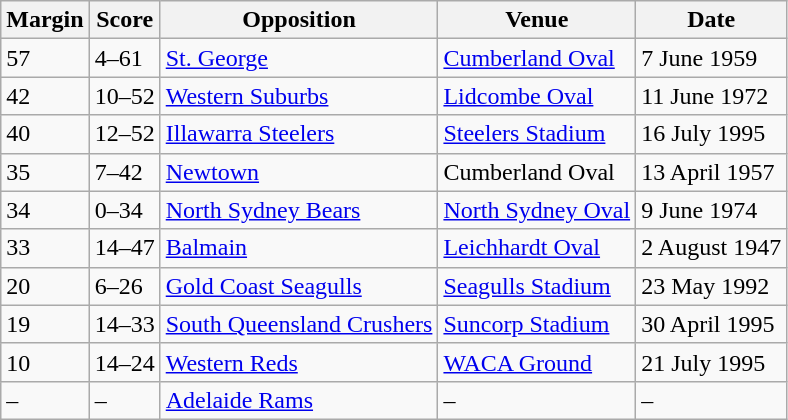<table class="wikitable" style="text-align:left;">
<tr>
<th>Margin</th>
<th>Score</th>
<th>Opposition</th>
<th>Venue</th>
<th>Date</th>
</tr>
<tr>
<td>57</td>
<td>4–61</td>
<td> <a href='#'>St. George</a></td>
<td><a href='#'>Cumberland Oval</a></td>
<td>7 June 1959</td>
</tr>
<tr>
<td>42</td>
<td>10–52</td>
<td> <a href='#'>Western Suburbs</a></td>
<td><a href='#'>Lidcombe Oval</a></td>
<td>11 June 1972</td>
</tr>
<tr>
<td>40</td>
<td>12–52</td>
<td> <a href='#'>Illawarra Steelers</a></td>
<td><a href='#'>Steelers Stadium</a></td>
<td>16 July 1995</td>
</tr>
<tr>
<td>35</td>
<td>7–42</td>
<td> <a href='#'>Newtown</a></td>
<td>Cumberland Oval</td>
<td>13 April 1957</td>
</tr>
<tr>
<td>34</td>
<td>0–34</td>
<td> <a href='#'>North Sydney Bears</a></td>
<td><a href='#'>North Sydney Oval</a></td>
<td>9 June 1974</td>
</tr>
<tr>
<td>33</td>
<td>14–47</td>
<td> <a href='#'>Balmain</a></td>
<td><a href='#'>Leichhardt Oval</a></td>
<td>2 August 1947</td>
</tr>
<tr>
<td>20</td>
<td>6–26</td>
<td> <a href='#'>Gold Coast Seagulls</a></td>
<td><a href='#'>Seagulls Stadium</a></td>
<td>23 May 1992</td>
</tr>
<tr>
<td>19</td>
<td>14–33</td>
<td> <a href='#'>South Queensland Crushers</a></td>
<td><a href='#'>Suncorp Stadium</a></td>
<td>30 April 1995</td>
</tr>
<tr>
<td>10</td>
<td>14–24</td>
<td> <a href='#'>Western Reds</a></td>
<td><a href='#'>WACA Ground</a></td>
<td>21 July 1995</td>
</tr>
<tr>
<td>–</td>
<td>–</td>
<td> <a href='#'>Adelaide Rams</a></td>
<td>–</td>
<td>–</td>
</tr>
</table>
